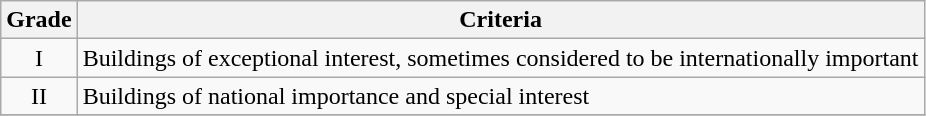<table class="wikitable" border="1">
<tr>
<th>Grade</th>
<th>Criteria</th>
</tr>
<tr>
<td align="center" >I</td>
<td>Buildings of exceptional interest, sometimes considered to be internationally important</td>
</tr>
<tr>
<td align="center" >II</td>
<td>Buildings of national importance and special interest</td>
</tr>
<tr>
</tr>
</table>
